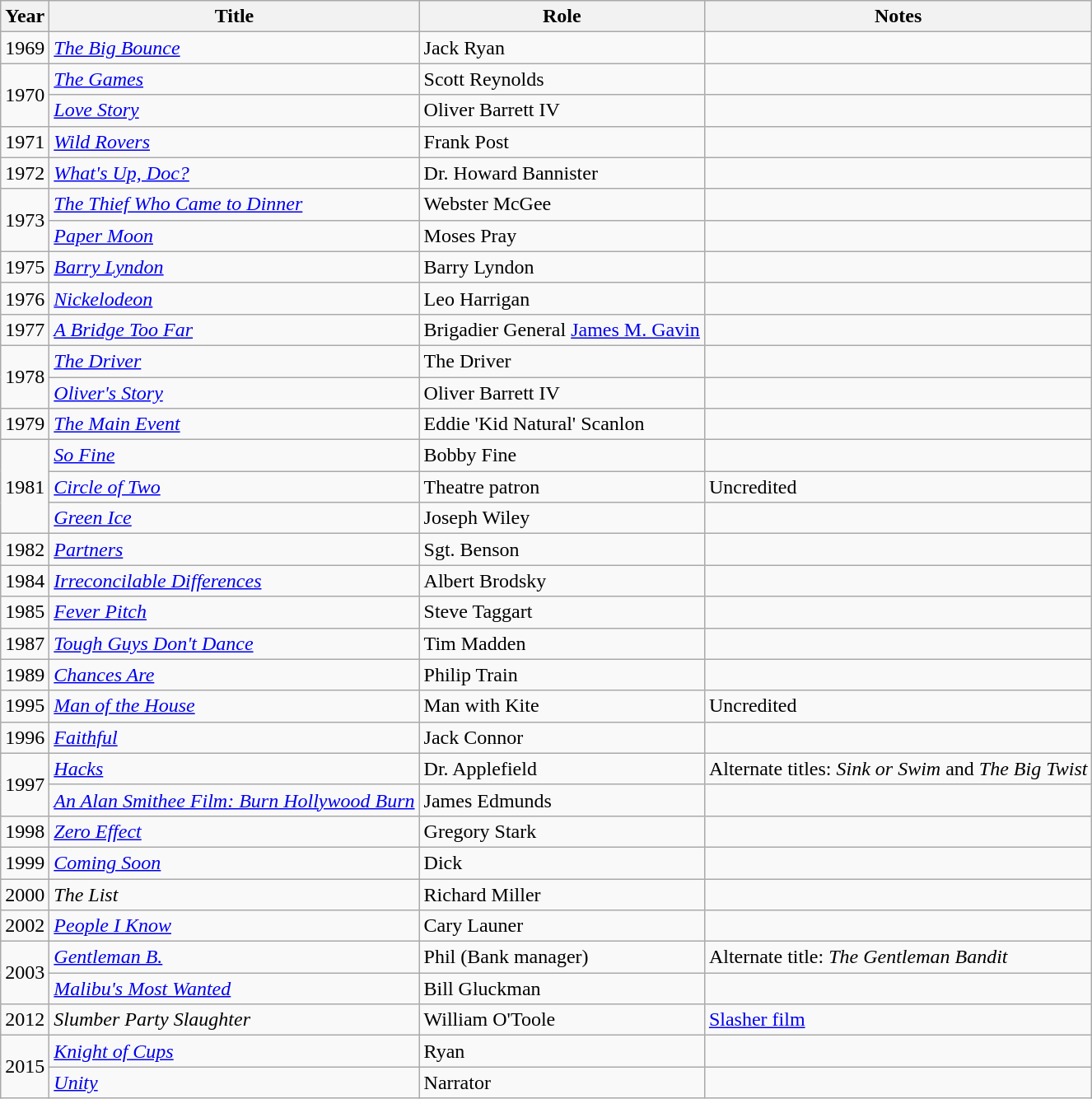<table class="wikitable sortable">
<tr>
<th>Year</th>
<th>Title</th>
<th>Role</th>
<th class="unsortable">Notes</th>
</tr>
<tr>
<td>1969</td>
<td><em><a href='#'>The Big Bounce</a></em></td>
<td>Jack Ryan</td>
<td></td>
</tr>
<tr>
<td rowspan=2>1970</td>
<td><em><a href='#'>The Games</a></em></td>
<td>Scott Reynolds</td>
<td></td>
</tr>
<tr>
<td><em><a href='#'>Love Story</a></em></td>
<td>Oliver Barrett IV</td>
<td></td>
</tr>
<tr>
<td>1971</td>
<td><em><a href='#'>Wild Rovers</a></em></td>
<td>Frank Post</td>
<td></td>
</tr>
<tr>
<td>1972</td>
<td><em><a href='#'>What's Up, Doc?</a></em></td>
<td>Dr. Howard Bannister</td>
<td></td>
</tr>
<tr>
<td rowspan=2>1973</td>
<td><em><a href='#'>The Thief Who Came to Dinner</a></em></td>
<td>Webster McGee</td>
<td></td>
</tr>
<tr>
<td><em><a href='#'>Paper Moon</a></em></td>
<td>Moses Pray</td>
<td></td>
</tr>
<tr>
<td>1975</td>
<td><em><a href='#'>Barry Lyndon</a></em></td>
<td>Barry Lyndon</td>
<td></td>
</tr>
<tr>
<td>1976</td>
<td><em><a href='#'>Nickelodeon</a></em></td>
<td>Leo Harrigan</td>
<td></td>
</tr>
<tr>
<td>1977</td>
<td><em><a href='#'>A Bridge Too Far</a></em></td>
<td>Brigadier General <a href='#'>James M. Gavin</a></td>
<td></td>
</tr>
<tr>
<td rowspan=2>1978</td>
<td><em><a href='#'>The Driver</a></em></td>
<td>The Driver</td>
<td></td>
</tr>
<tr>
<td><em><a href='#'>Oliver's Story</a></em></td>
<td>Oliver Barrett IV</td>
<td></td>
</tr>
<tr>
<td>1979</td>
<td><em><a href='#'>The Main Event</a></em></td>
<td>Eddie 'Kid Natural' Scanlon</td>
<td></td>
</tr>
<tr>
<td rowspan=3>1981</td>
<td><em><a href='#'>So Fine</a></em></td>
<td>Bobby Fine</td>
<td></td>
</tr>
<tr>
<td><em><a href='#'>Circle of Two</a></em></td>
<td>Theatre patron</td>
<td>Uncredited</td>
</tr>
<tr>
<td><em><a href='#'>Green Ice</a></em></td>
<td>Joseph Wiley</td>
<td></td>
</tr>
<tr>
<td>1982</td>
<td><em><a href='#'>Partners</a></em></td>
<td>Sgt. Benson</td>
<td></td>
</tr>
<tr>
<td>1984</td>
<td><em><a href='#'>Irreconcilable Differences</a></em></td>
<td>Albert Brodsky</td>
<td></td>
</tr>
<tr>
<td>1985</td>
<td><em><a href='#'>Fever Pitch</a></em></td>
<td>Steve Taggart</td>
<td></td>
</tr>
<tr>
<td>1987</td>
<td><em><a href='#'>Tough Guys Don't Dance</a></em></td>
<td>Tim Madden</td>
<td></td>
</tr>
<tr>
<td>1989</td>
<td><em><a href='#'>Chances Are</a></em></td>
<td>Philip Train</td>
<td></td>
</tr>
<tr>
<td>1995</td>
<td><em><a href='#'>Man of the House</a></em></td>
<td>Man with Kite</td>
<td>Uncredited</td>
</tr>
<tr>
<td>1996</td>
<td><em><a href='#'>Faithful</a></em></td>
<td>Jack Connor</td>
<td></td>
</tr>
<tr>
<td rowspan=2>1997</td>
<td><em><a href='#'>Hacks</a></em></td>
<td>Dr. Applefield</td>
<td>Alternate titles: <em>Sink or Swim</em> and <em>The Big Twist</em></td>
</tr>
<tr>
<td><em><a href='#'>An Alan Smithee Film: Burn Hollywood Burn</a></em></td>
<td>James Edmunds</td>
<td></td>
</tr>
<tr>
<td>1998</td>
<td><em><a href='#'>Zero Effect</a></em></td>
<td>Gregory Stark</td>
<td></td>
</tr>
<tr>
<td>1999</td>
<td><em><a href='#'>Coming Soon</a></em></td>
<td>Dick</td>
<td></td>
</tr>
<tr>
<td>2000</td>
<td><em>The List</em></td>
<td>Richard Miller</td>
<td></td>
</tr>
<tr>
<td>2002</td>
<td><em><a href='#'>People I Know</a></em></td>
<td>Cary Launer</td>
<td></td>
</tr>
<tr>
<td rowspan=2>2003</td>
<td><em><a href='#'>Gentleman B.</a></em></td>
<td>Phil (Bank manager)</td>
<td>Alternate title: <em>The Gentleman Bandit</em></td>
</tr>
<tr>
<td><em><a href='#'>Malibu's Most Wanted</a></em></td>
<td>Bill Gluckman</td>
<td></td>
</tr>
<tr>
<td>2012</td>
<td><em>Slumber Party Slaughter</em></td>
<td>William O'Toole</td>
<td><a href='#'>Slasher film</a></td>
</tr>
<tr>
<td rowspan=2>2015</td>
<td><em><a href='#'>Knight of Cups</a></em></td>
<td>Ryan</td>
<td></td>
</tr>
<tr>
<td><em><a href='#'>Unity</a></em></td>
<td>Narrator</td>
<td></td>
</tr>
</table>
